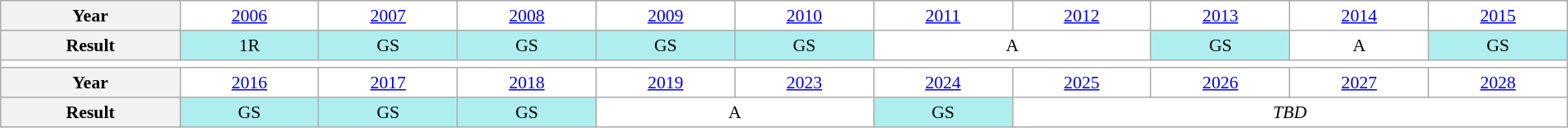<table class="wikitable" style="text-align:center; font-size:90%; background:white;" width="100%">
<tr>
<th>Year</th>
<td><a href='#'>2006</a></td>
<td><a href='#'>2007</a></td>
<td><a href='#'>2008</a></td>
<td><a href='#'>2009</a></td>
<td><a href='#'>2010</a></td>
<td><a href='#'>2011</a></td>
<td><a href='#'>2012</a></td>
<td><a href='#'>2013</a></td>
<td><a href='#'>2014</a></td>
<td><a href='#'>2015</a></td>
</tr>
<tr>
<th>Result</th>
<td bgcolor="afeeee">1R</td>
<td bgcolor="afeeee">GS</td>
<td bgcolor="afeeee">GS</td>
<td bgcolor="afeeee">GS</td>
<td bgcolor="afeeee">GS</td>
<td colspan="2">A</td>
<td bgcolor="afeeee">GS</td>
<td>A</td>
<td bgcolor="afeeee">GS</td>
</tr>
<tr>
<td colspan="11"></td>
</tr>
<tr>
<th>Year</th>
<td><a href='#'>2016</a></td>
<td><a href='#'>2017</a></td>
<td><a href='#'>2018</a></td>
<td><a href='#'>2019</a></td>
<td><a href='#'>2023</a></td>
<td><a href='#'>2024</a></td>
<td><a href='#'>2025</a></td>
<td><a href='#'>2026</a></td>
<td><a href='#'>2027</a></td>
<td><a href='#'>2028</a></td>
</tr>
<tr>
<th>Result</th>
<td bgcolor="afeeee">GS</td>
<td bgcolor="afeeee">GS</td>
<td bgcolor="afeeee">GS</td>
<td colspan="2">A</td>
<td bgcolor="afeeee">GS</td>
<td colspan="4"><em>TBD</em></td>
</tr>
</table>
